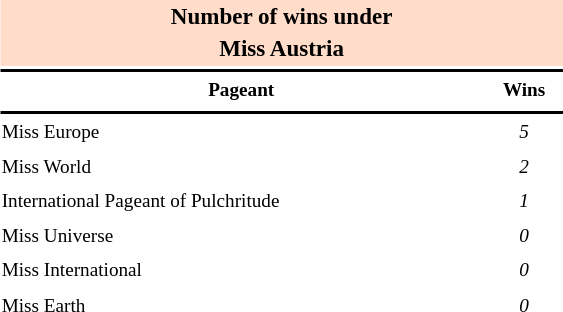<table class="toccolours" style="width: 30em; float:right; margin-left:1em; font-size:80%; line-height:1.5em; width:30%;">
<tr>
<th colspan="2" align="center" style="background:#FFDDCA;"><big>Number of wins under<br>Miss Austria</big></th>
</tr>
<tr>
<td colspan="2" style="background:black"></td>
</tr>
<tr>
<th scope="col">Pageant</th>
<th scope="col">Wins</th>
</tr>
<tr>
<td colspan="2" style="background:black"></td>
</tr>
<tr>
<td align="left">Miss Europe</td>
<td align="center"><em>5</em></td>
</tr>
<tr>
<td align="left">Miss World</td>
<td align="center"><em>2</em></td>
</tr>
<tr>
<td align="left">International Pageant of Pulchritude</td>
<td align="center"><em>1</em></td>
</tr>
<tr>
<td align="left">Miss Universe</td>
<td align="center"><em>0</em></td>
</tr>
<tr>
<td align="left">Miss International</td>
<td align="center"><em>0</em></td>
</tr>
<tr>
<td align="left">Miss Earth</td>
<td align="center"><em>0</em></td>
</tr>
<tr>
</tr>
</table>
